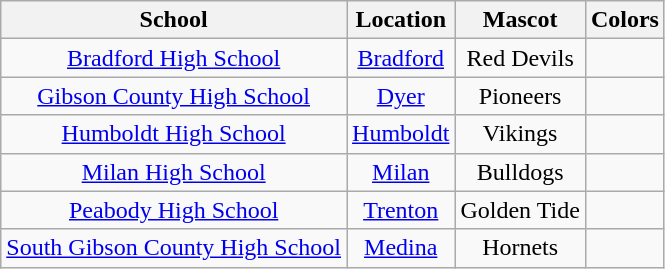<table class="wikitable" style="text-align:center;">
<tr>
<th>School</th>
<th>Location</th>
<th>Mascot</th>
<th>Colors</th>
</tr>
<tr>
<td><a href='#'>Bradford High School</a></td>
<td><a href='#'>Bradford</a></td>
<td>Red Devils</td>
<td> </td>
</tr>
<tr>
<td><a href='#'>Gibson County High School</a></td>
<td><a href='#'>Dyer</a></td>
<td>Pioneers</td>
<td>  </td>
</tr>
<tr>
<td><a href='#'>Humboldt High School</a></td>
<td><a href='#'>Humboldt</a></td>
<td>Vikings</td>
<td> </td>
</tr>
<tr>
<td><a href='#'>Milan High School</a></td>
<td><a href='#'>Milan</a></td>
<td>Bulldogs</td>
<td> </td>
</tr>
<tr>
<td><a href='#'>Peabody High School</a></td>
<td><a href='#'>Trenton</a></td>
<td>Golden Tide</td>
<td> </td>
</tr>
<tr>
<td><a href='#'>South Gibson County High School</a></td>
<td><a href='#'>Medina</a></td>
<td>Hornets</td>
<td>  </td>
</tr>
</table>
